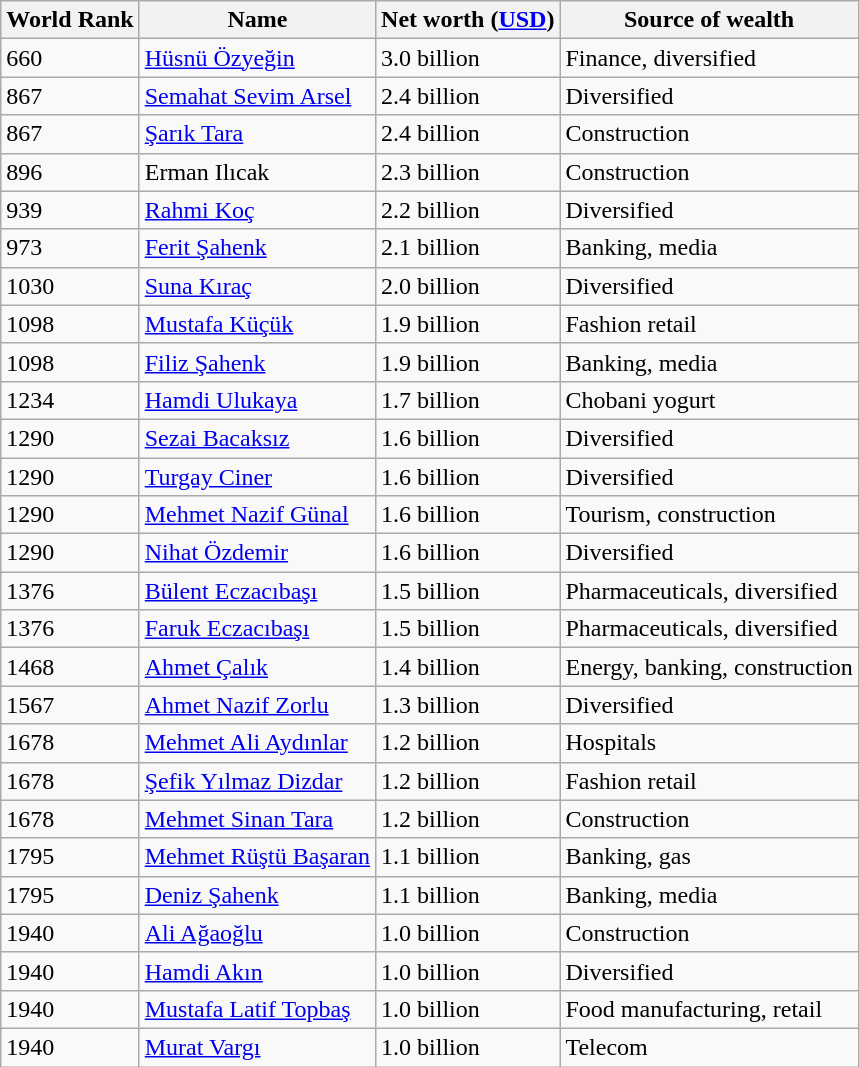<table class="wikitable">
<tr>
<th>World Rank</th>
<th>Name</th>
<th>Net worth (<a href='#'>USD</a>)</th>
<th>Source of wealth</th>
</tr>
<tr>
<td>660</td>
<td><a href='#'>Hüsnü Özyeğin</a></td>
<td>3.0 billion</td>
<td>Finance, diversified</td>
</tr>
<tr>
<td>867</td>
<td><a href='#'>Semahat Sevim Arsel</a></td>
<td>2.4 billion</td>
<td>Diversified</td>
</tr>
<tr>
<td>867</td>
<td><a href='#'>Şarık Tara </a></td>
<td>2.4 billion</td>
<td>Construction</td>
</tr>
<tr>
<td>896</td>
<td>Erman Ilıcak</td>
<td>2.3 billion</td>
<td>Construction</td>
</tr>
<tr>
<td>939</td>
<td><a href='#'>Rahmi Koç</a></td>
<td>2.2 billion</td>
<td>Diversified</td>
</tr>
<tr>
<td>973</td>
<td><a href='#'>Ferit Şahenk</a></td>
<td>2.1 billion</td>
<td>Banking, media</td>
</tr>
<tr>
<td>1030</td>
<td><a href='#'>Suna Kıraç</a></td>
<td>2.0 billion</td>
<td>Diversified</td>
</tr>
<tr>
<td>1098</td>
<td><a href='#'>Mustafa Küçük</a></td>
<td>1.9 billion</td>
<td>Fashion retail</td>
</tr>
<tr>
<td>1098</td>
<td><a href='#'>Filiz Şahenk</a></td>
<td>1.9 billion</td>
<td>Banking, media</td>
</tr>
<tr>
<td>1234</td>
<td><a href='#'>Hamdi Ulukaya</a></td>
<td>1.7 billion</td>
<td>Chobani yogurt</td>
</tr>
<tr>
<td>1290</td>
<td><a href='#'>Sezai Bacaksız</a></td>
<td>1.6 billion</td>
<td>Diversified</td>
</tr>
<tr>
<td>1290</td>
<td><a href='#'>Turgay Ciner</a></td>
<td>1.6 billion</td>
<td>Diversified</td>
</tr>
<tr>
<td>1290</td>
<td><a href='#'>Mehmet Nazif Günal</a></td>
<td>1.6 billion</td>
<td>Tourism, construction</td>
</tr>
<tr>
<td>1290</td>
<td><a href='#'>Nihat Özdemir</a></td>
<td>1.6 billion</td>
<td>Diversified</td>
</tr>
<tr>
<td>1376</td>
<td><a href='#'>Bülent Eczacıbaşı</a></td>
<td>1.5 billion</td>
<td>Pharmaceuticals, diversified</td>
</tr>
<tr>
<td>1376</td>
<td><a href='#'>Faruk Eczacıbaşı</a></td>
<td>1.5 billion</td>
<td>Pharmaceuticals, diversified</td>
</tr>
<tr>
<td>1468</td>
<td><a href='#'>Ahmet Çalık</a></td>
<td>1.4 billion</td>
<td>Energy, banking, construction</td>
</tr>
<tr>
<td>1567</td>
<td><a href='#'>Ahmet Nazif Zorlu</a></td>
<td>1.3 billion</td>
<td>Diversified</td>
</tr>
<tr>
<td>1678</td>
<td><a href='#'>Mehmet Ali Aydınlar</a></td>
<td>1.2 billion</td>
<td>Hospitals</td>
</tr>
<tr>
<td>1678</td>
<td><a href='#'>Şefik Yılmaz Dizdar</a></td>
<td>1.2 billion</td>
<td>Fashion retail</td>
</tr>
<tr>
<td>1678</td>
<td><a href='#'>Mehmet Sinan Tara</a></td>
<td>1.2 billion</td>
<td>Construction</td>
</tr>
<tr>
<td>1795</td>
<td><a href='#'>Mehmet Rüştü Başaran</a></td>
<td>1.1 billion</td>
<td>Banking, gas</td>
</tr>
<tr>
<td>1795</td>
<td><a href='#'>Deniz Şahenk</a></td>
<td>1.1 billion</td>
<td>Banking, media</td>
</tr>
<tr>
<td>1940</td>
<td><a href='#'>Ali Ağaoğlu</a></td>
<td>1.0 billion</td>
<td>Construction</td>
</tr>
<tr>
<td>1940</td>
<td><a href='#'>Hamdi Akın</a></td>
<td>1.0 billion</td>
<td>Diversified</td>
</tr>
<tr>
<td>1940</td>
<td><a href='#'>Mustafa Latif Topbaş</a></td>
<td>1.0 billion</td>
<td>Food manufacturing, retail</td>
</tr>
<tr>
<td>1940</td>
<td><a href='#'>Murat Vargı</a></td>
<td>1.0 billion</td>
<td>Telecom</td>
</tr>
</table>
